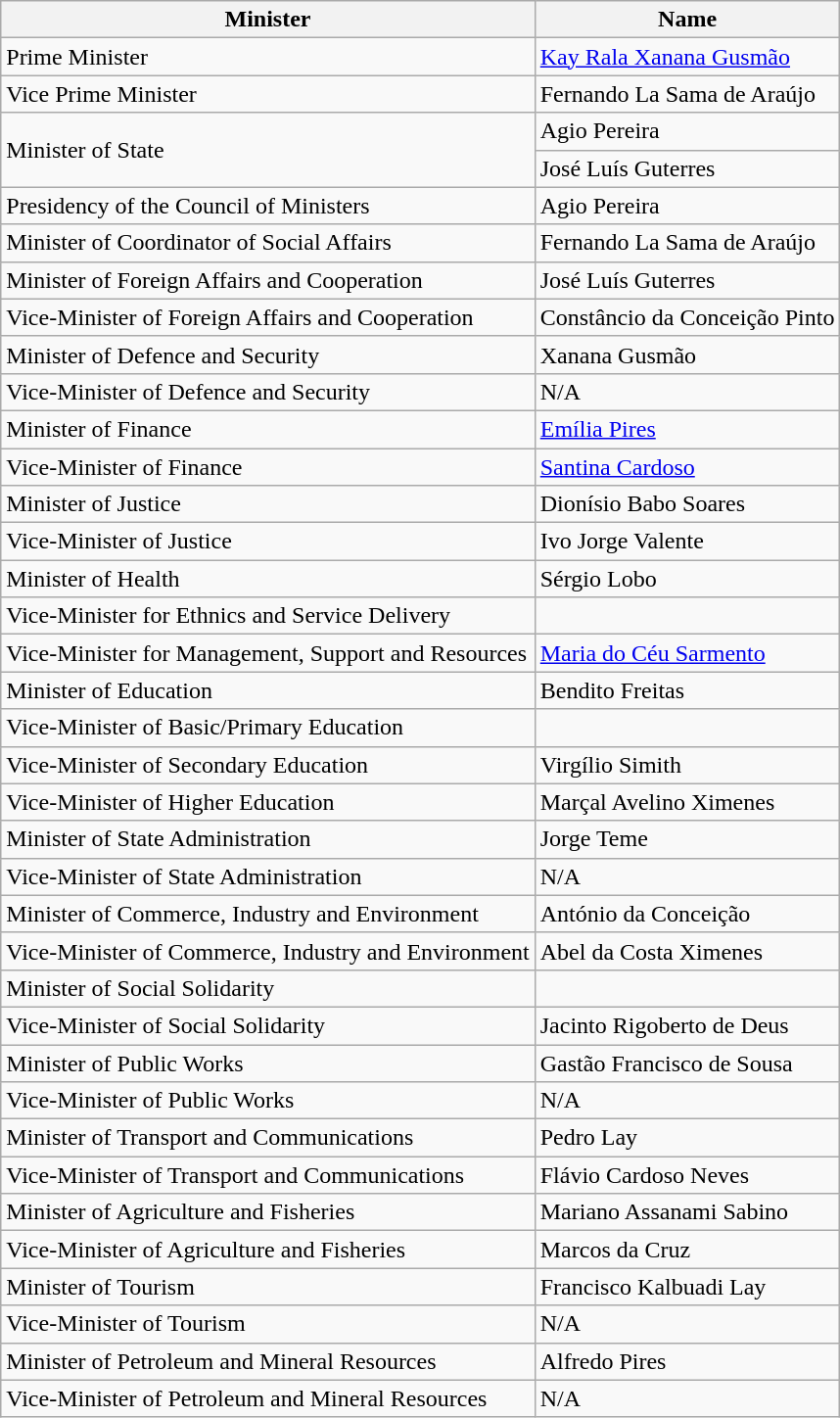<table class="wikitable sortable">
<tr>
<th>Minister</th>
<th>Name</th>
</tr>
<tr>
<td>Prime Minister</td>
<td><a href='#'>Kay Rala Xanana Gusmão</a></td>
</tr>
<tr>
<td>Vice Prime Minister</td>
<td>Fernando La Sama de Araújo</td>
</tr>
<tr>
<td rowspan=2>Minister of State</td>
<td>Agio Pereira</td>
</tr>
<tr>
<td>José Luís Guterres</td>
</tr>
<tr>
<td>Presidency of the Council of Ministers</td>
<td>Agio Pereira</td>
</tr>
<tr>
<td>Minister of Coordinator of Social Affairs</td>
<td>Fernando La Sama de Araújo</td>
</tr>
<tr>
<td>Minister of Foreign Affairs and Cooperation</td>
<td>José Luís Guterres</td>
</tr>
<tr>
<td>Vice-Minister of Foreign Affairs and Cooperation</td>
<td>Constâncio da Conceição Pinto</td>
</tr>
<tr>
<td>Minister of Defence and Security</td>
<td>Xanana Gusmão</td>
</tr>
<tr>
<td>Vice-Minister of Defence and Security</td>
<td>N/A</td>
</tr>
<tr>
<td>Minister of Finance</td>
<td><a href='#'>Emília Pires</a></td>
</tr>
<tr>
<td>Vice-Minister of Finance</td>
<td><a href='#'>Santina Cardoso</a></td>
</tr>
<tr>
<td>Minister of Justice</td>
<td>Dionísio Babo Soares</td>
</tr>
<tr>
<td>Vice-Minister of Justice</td>
<td>Ivo Jorge Valente</td>
</tr>
<tr>
<td>Minister of Health</td>
<td>Sérgio Lobo</td>
</tr>
<tr>
<td>Vice-Minister for Ethnics and Service Delivery</td>
<td></td>
</tr>
<tr>
<td>Vice-Minister for Management, Support and Resources</td>
<td><a href='#'>Maria do Céu Sarmento</a></td>
</tr>
<tr>
<td>Minister of Education</td>
<td>Bendito Freitas</td>
</tr>
<tr>
<td>Vice-Minister of Basic/Primary Education</td>
<td></td>
</tr>
<tr>
<td>Vice-Minister of Secondary Education</td>
<td>Virgílio Simith</td>
</tr>
<tr>
<td>Vice-Minister of Higher Education</td>
<td>Marçal Avelino Ximenes</td>
</tr>
<tr>
<td>Minister of State Administration</td>
<td>Jorge Teme</td>
</tr>
<tr>
<td>Vice-Minister of State Administration</td>
<td>N/A</td>
</tr>
<tr>
<td>Minister of Commerce, Industry and Environment</td>
<td>António da Conceição</td>
</tr>
<tr>
<td>Vice-Minister of Commerce, Industry and Environment</td>
<td>Abel da Costa Ximenes</td>
</tr>
<tr>
<td>Minister of Social Solidarity</td>
<td></td>
</tr>
<tr>
<td>Vice-Minister of Social Solidarity</td>
<td>Jacinto Rigoberto de Deus</td>
</tr>
<tr>
<td>Minister of Public Works</td>
<td>Gastão Francisco de Sousa</td>
</tr>
<tr>
<td>Vice-Minister of Public Works</td>
<td>N/A</td>
</tr>
<tr>
<td>Minister of Transport and Communications</td>
<td>Pedro Lay</td>
</tr>
<tr>
<td>Vice-Minister of Transport and Communications</td>
<td>Flávio Cardoso Neves</td>
</tr>
<tr>
<td>Minister of Agriculture and Fisheries</td>
<td>Mariano Assanami Sabino</td>
</tr>
<tr>
<td>Vice-Minister of Agriculture and Fisheries</td>
<td>Marcos da Cruz</td>
</tr>
<tr>
<td>Minister of Tourism</td>
<td>Francisco Kalbuadi Lay</td>
</tr>
<tr>
<td>Vice-Minister of Tourism</td>
<td>N/A</td>
</tr>
<tr>
<td>Minister of Petroleum and Mineral Resources</td>
<td>Alfredo Pires</td>
</tr>
<tr>
<td>Vice-Minister of Petroleum and Mineral Resources</td>
<td>N/A</td>
</tr>
</table>
